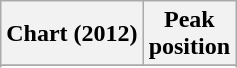<table class="wikitable sortable">
<tr>
<th align="left">Chart (2012)</th>
<th align="center">Peak<br>position</th>
</tr>
<tr>
</tr>
<tr>
</tr>
<tr>
</tr>
</table>
